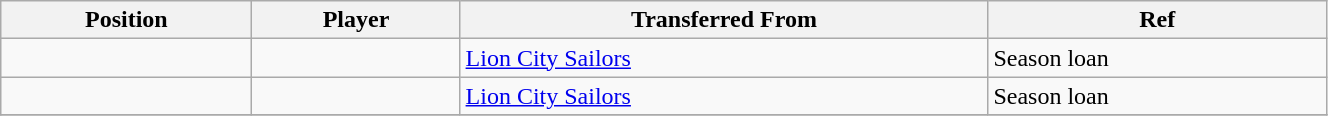<table class="wikitable sortable" style="width:70%; text-align:center; font-size:100%; text-align:left;">
<tr>
<th>Position</th>
<th>Player</th>
<th>Transferred From</th>
<th>Ref</th>
</tr>
<tr>
<td></td>
<td></td>
<td> <a href='#'>Lion City Sailors</a></td>
<td>Season loan </td>
</tr>
<tr>
<td></td>
<td></td>
<td> <a href='#'>Lion City Sailors</a></td>
<td>Season loan </td>
</tr>
<tr>
</tr>
</table>
